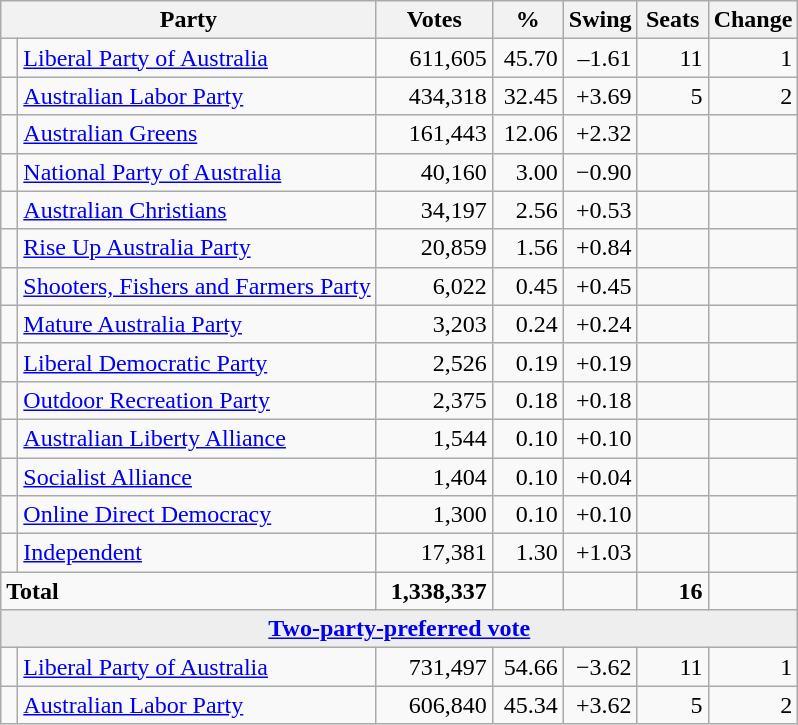<table class="wikitable">
<tr>
<th colspan="2" style="width:200px"><strong>Party</strong></th>
<th style="width:70px; text-align:center;"><strong>Votes</strong></th>
<th style="width:40px; text-align:center;"><strong>%</strong></th>
<th style="width:40px; text-align:center;"><strong>Swing</strong></th>
<th style="width:40px; text-align:center;"><strong>Seats</strong></th>
<th style="width:40px; text-align:center;"><strong>Change</strong></th>
</tr>
<tr>
<td> </td>
<td><a href='#'>Liberal Party of Australia</a></td>
<td align=right>611,605</td>
<td align=right>45.70</td>
<td align=right>–1.61</td>
<td align=right>11</td>
<td align=right> 1</td>
</tr>
<tr>
<td> </td>
<td><a href='#'>Australian Labor Party</a></td>
<td align=right>434,318</td>
<td align=right>32.45</td>
<td align=right>+3.69</td>
<td align=right>5</td>
<td align=right> 2</td>
</tr>
<tr>
<td> </td>
<td><a href='#'>Australian Greens</a></td>
<td align=right>161,443</td>
<td align=right>12.06</td>
<td align=right>+2.32</td>
<td align=right></td>
<td align=right></td>
</tr>
<tr>
<td> </td>
<td><a href='#'>National Party of Australia</a></td>
<td align=right>40,160</td>
<td align=right>3.00</td>
<td align=right>−0.90</td>
<td align=right></td>
<td align=right></td>
</tr>
<tr>
<td> </td>
<td><a href='#'>Australian Christians</a></td>
<td align=right>34,197</td>
<td align=right>2.56</td>
<td align=right>+0.53</td>
<td align=right></td>
<td align=right></td>
</tr>
<tr>
<td> </td>
<td><a href='#'>Rise Up Australia Party</a></td>
<td align=right>20,859</td>
<td align=right>1.56</td>
<td align=right>+0.84</td>
<td align=right></td>
<td align=right></td>
</tr>
<tr>
<td> </td>
<td><a href='#'>Shooters, Fishers and Farmers Party</a></td>
<td align=right>6,022</td>
<td align=right>0.45</td>
<td align=right>+0.45</td>
<td align=right></td>
<td align=right></td>
</tr>
<tr>
<td> </td>
<td><a href='#'>Mature Australia Party</a></td>
<td align=right>3,203</td>
<td align=right>0.24</td>
<td align=right>+0.24</td>
<td align=right></td>
<td align=right></td>
</tr>
<tr>
<td> </td>
<td><a href='#'>Liberal Democratic Party</a></td>
<td align=right>2,526</td>
<td align=right>0.19</td>
<td align=right>+0.19</td>
<td align=right></td>
<td align=right></td>
</tr>
<tr>
<td> </td>
<td><a href='#'>Outdoor Recreation Party</a></td>
<td align=right>2,375</td>
<td align=right>0.18</td>
<td align=right>+0.18</td>
<td align=right></td>
<td align=right></td>
</tr>
<tr>
<td> </td>
<td><a href='#'>Australian Liberty Alliance</a></td>
<td align=right>1,544</td>
<td align=right>0.10</td>
<td align=right>+0.10</td>
<td align=right></td>
<td align=right></td>
</tr>
<tr>
<td> </td>
<td><a href='#'>Socialist Alliance</a></td>
<td align=right>1,404</td>
<td align=right>0.10</td>
<td align=right>+0.04</td>
<td align=right></td>
<td align=right></td>
</tr>
<tr>
<td> </td>
<td><a href='#'>Online Direct Democracy</a></td>
<td align=right>1,300</td>
<td align=right>0.10</td>
<td align=right>+0.10</td>
<td align=right></td>
<td align=right></td>
</tr>
<tr>
<td> </td>
<td><a href='#'>Independent</a></td>
<td align=right>17,381</td>
<td align=right>1.30</td>
<td align=right>+1.03</td>
<td align=right></td>
<td align=right></td>
</tr>
<tr>
<td colspan="2"><strong>Total</strong></td>
<td align="right"><strong>1,338,337</strong></td>
<td align="right"></td>
<td align="right"></td>
<td align=right><strong>16</strong></td>
<td align=right></td>
</tr>
<tr>
<td colspan="7" style="text-align:center; background:#eee;"><strong><a href='#'>Two-party-preferred vote</a></strong></td>
</tr>
<tr>
<td> </td>
<td><a href='#'>Liberal Party of Australia</a></td>
<td align=right>731,497</td>
<td align=right>54.66</td>
<td align=right>−3.62</td>
<td align=right>11</td>
<td align=right> 1</td>
</tr>
<tr>
<td> </td>
<td><a href='#'>Australian Labor Party</a></td>
<td align=right>606,840</td>
<td align=right>45.34</td>
<td align=right>+3.62</td>
<td align=right>5</td>
<td align=right> 2</td>
</tr>
</table>
